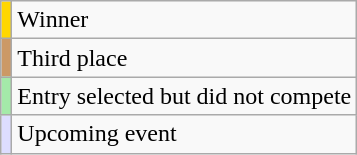<table class="wikitable">
<tr>
<td style="background:gold;"></td>
<td>Winner</td>
</tr>
<tr>
<td bgcolor=#c96></td>
<td>Third place</td>
</tr>
<tr>
<td bgcolor=#A4EAA9></td>
<td>Entry selected but did not compete</td>
</tr>
<tr>
<td bgcolor=#DDF></td>
<td>Upcoming event</td>
</tr>
</table>
